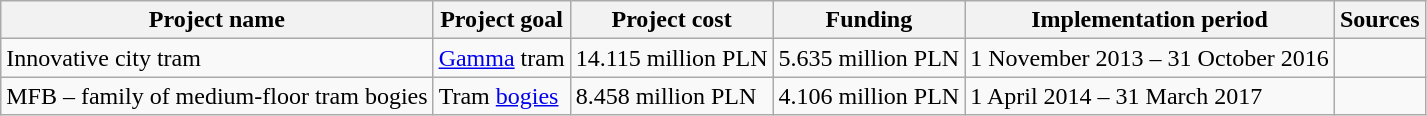<table class="wikitable">
<tr>
<th>Project name</th>
<th>Project goal</th>
<th>Project cost</th>
<th>Funding</th>
<th>Implementation period</th>
<th>Sources</th>
</tr>
<tr>
<td>Innovative city tram</td>
<td><a href='#'>Gamma</a> tram</td>
<td>14.115 million PLN</td>
<td>5.635 million PLN</td>
<td>1 November 2013 – 31 October 2016</td>
<td></td>
</tr>
<tr>
<td>MFB – family of medium-floor tram bogies</td>
<td>Tram <a href='#'>bogies</a></td>
<td>8.458 million PLN</td>
<td>4.106 million PLN</td>
<td>1 April 2014 – 31 March 2017</td>
<td></td>
</tr>
</table>
